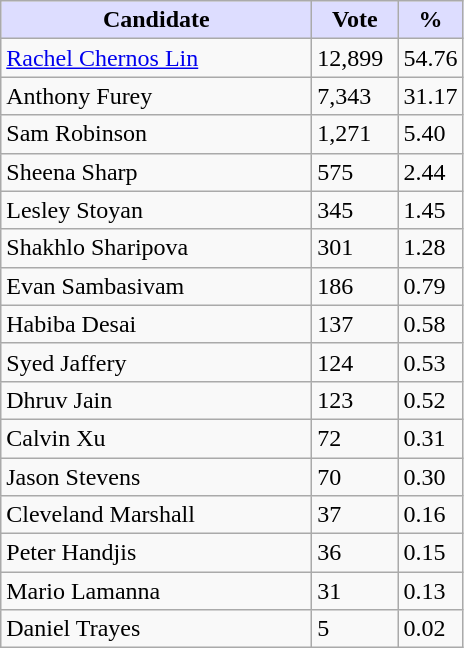<table class="wikitable plainrowheaders">
<tr>
<th style="background:#ddf; width:200px;">Candidate</th>
<th style="background:#ddf; width:50px;">Vote</th>
<th style="background:#ddf; width:30px;">%</th>
</tr>
<tr>
<td><a href='#'>Rachel Chernos Lin</a></td>
<td>12,899</td>
<td>54.76</td>
</tr>
<tr>
<td>Anthony Furey</td>
<td>7,343</td>
<td>31.17</td>
</tr>
<tr>
<td>Sam Robinson</td>
<td>1,271</td>
<td>5.40</td>
</tr>
<tr>
<td>Sheena Sharp</td>
<td>575</td>
<td>2.44</td>
</tr>
<tr>
<td>Lesley Stoyan</td>
<td>345</td>
<td>1.45</td>
</tr>
<tr>
<td>Shakhlo Sharipova</td>
<td>301</td>
<td>1.28</td>
</tr>
<tr>
<td>Evan Sambasivam</td>
<td>186</td>
<td>0.79</td>
</tr>
<tr>
<td>Habiba Desai</td>
<td>137</td>
<td>0.58</td>
</tr>
<tr>
<td>Syed Jaffery</td>
<td>124</td>
<td>0.53</td>
</tr>
<tr>
<td>Dhruv Jain</td>
<td>123</td>
<td>0.52</td>
</tr>
<tr>
<td>Calvin Xu</td>
<td>72</td>
<td>0.31</td>
</tr>
<tr>
<td>Jason Stevens</td>
<td>70</td>
<td>0.30</td>
</tr>
<tr>
<td>Cleveland Marshall</td>
<td>37</td>
<td>0.16</td>
</tr>
<tr>
<td>Peter Handjis</td>
<td>36</td>
<td>0.15</td>
</tr>
<tr>
<td>Mario Lamanna</td>
<td>31</td>
<td>0.13</td>
</tr>
<tr>
<td>Daniel Trayes</td>
<td>5</td>
<td>0.02</td>
</tr>
</table>
